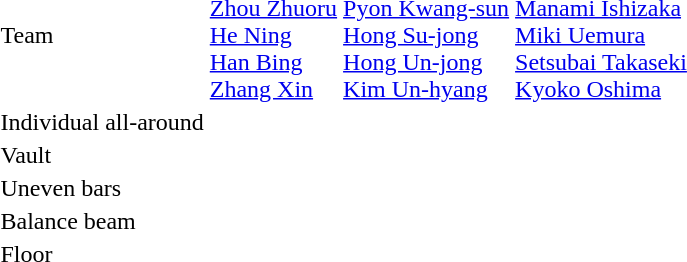<table>
<tr>
<td>Team</td>
<td><br><a href='#'>Zhou Zhuoru</a><br><a href='#'>He Ning</a><br><a href='#'>Han Bing</a><br><a href='#'>Zhang Xin</a></td>
<td><br><a href='#'>Pyon Kwang-sun</a><br><a href='#'>Hong Su-jong</a><br><a href='#'>Hong Un-jong</a><br><a href='#'>Kim Un-hyang</a></td>
<td><br><a href='#'>Manami Ishizaka</a><br><a href='#'>Miki Uemura</a><br><a href='#'>Setsubai Takaseki</a><br><a href='#'>Kyoko Oshima</a></td>
</tr>
<tr>
<td>Individual all-around</td>
<td></td>
<td></td>
<td></td>
</tr>
<tr>
<td>Vault</td>
<td></td>
<td></td>
<td></td>
</tr>
<tr>
<td>Uneven bars</td>
<td></td>
<td></td>
<td></td>
</tr>
<tr>
<td>Balance beam</td>
<td></td>
<td></td>
<td></td>
</tr>
<tr>
<td>Floor</td>
<td></td>
<td></td>
<td></td>
</tr>
</table>
